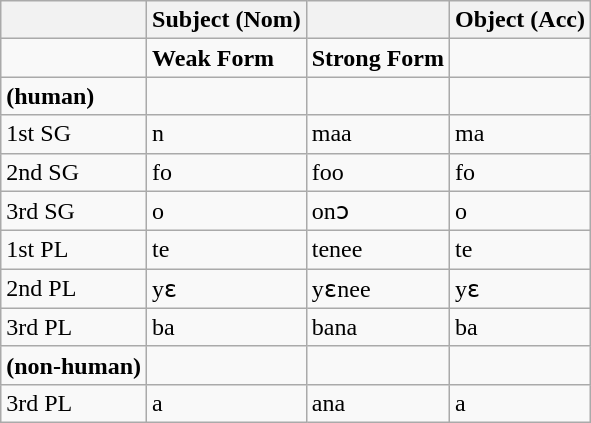<table class="wikitable">
<tr>
<th></th>
<th>Subject (Nom)</th>
<th></th>
<th>Object (Acc)</th>
</tr>
<tr>
<td></td>
<td><strong>Weak Form</strong></td>
<td><strong>Strong Form</strong></td>
<td></td>
</tr>
<tr>
<td><strong>(human)</strong></td>
<td></td>
<td></td>
<td></td>
</tr>
<tr>
<td>1st SG</td>
<td>n</td>
<td>maa</td>
<td>ma</td>
</tr>
<tr>
<td>2nd SG</td>
<td>fo</td>
<td>foo</td>
<td>fo</td>
</tr>
<tr>
<td>3rd SG</td>
<td>o</td>
<td>onɔ</td>
<td>o</td>
</tr>
<tr>
<td>1st PL</td>
<td>te</td>
<td>tenee</td>
<td>te</td>
</tr>
<tr>
<td>2nd PL</td>
<td>yɛ</td>
<td>yɛnee</td>
<td>yɛ</td>
</tr>
<tr>
<td>3rd PL</td>
<td>ba</td>
<td>bana</td>
<td>ba</td>
</tr>
<tr>
<td><strong>(non-human)</strong></td>
<td></td>
<td></td>
<td></td>
</tr>
<tr>
<td>3rd PL</td>
<td>a</td>
<td>ana</td>
<td>a</td>
</tr>
</table>
